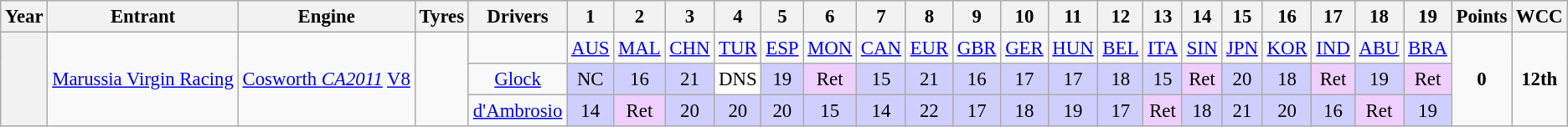<table class="wikitable" style="text-align:center; font-size:95%">
<tr>
<th>Year</th>
<th>Entrant</th>
<th>Engine</th>
<th>Tyres</th>
<th>Drivers</th>
<th>1</th>
<th>2</th>
<th>3</th>
<th>4</th>
<th>5</th>
<th>6</th>
<th>7</th>
<th>8</th>
<th>9</th>
<th>10</th>
<th>11</th>
<th>12</th>
<th>13</th>
<th>14</th>
<th>15</th>
<th>16</th>
<th>17</th>
<th>18</th>
<th>19</th>
<th>Points</th>
<th>WCC</th>
</tr>
<tr>
<th rowspan=3></th>
<td rowspan=3><a href='#'>Marussia Virgin Racing</a></td>
<td rowspan=3><a href='#'>Cosworth <em>CA2011</em></a> <a href='#'>V8</a></td>
<td rowspan=3></td>
<td></td>
<td><a href='#'>AUS</a></td>
<td><a href='#'>MAL</a></td>
<td><a href='#'>CHN</a></td>
<td><a href='#'>TUR</a></td>
<td><a href='#'>ESP</a></td>
<td><a href='#'>MON</a></td>
<td><a href='#'>CAN</a></td>
<td><a href='#'>EUR</a></td>
<td><a href='#'>GBR</a></td>
<td><a href='#'>GER</a></td>
<td><a href='#'>HUN</a></td>
<td><a href='#'>BEL</a></td>
<td><a href='#'>ITA</a></td>
<td><a href='#'>SIN</a></td>
<td><a href='#'>JPN</a></td>
<td><a href='#'>KOR</a></td>
<td><a href='#'>IND</a></td>
<td><a href='#'>ABU</a></td>
<td><a href='#'>BRA</a></td>
<td rowspan=3><strong>0</strong></td>
<td rowspan=3><strong>12th</strong></td>
</tr>
<tr>
<td><a href='#'>Glock</a></td>
<td style="background:#cfcfff;">NC</td>
<td style="background:#cfcfff;">16</td>
<td style="background:#cfcfff;">21</td>
<td style="background:#ffffff;">DNS</td>
<td style="background:#cfcfff;">19</td>
<td style="background:#efcfff;">Ret</td>
<td style="background:#cfcfff;">15</td>
<td style="background:#cfcfff;">21</td>
<td style="background:#cfcfff;">16</td>
<td style="background:#cfcfff;">17</td>
<td style="background:#cfcfff;">17</td>
<td style="background:#cfcfff;">18</td>
<td style="background:#cfcfff;">15</td>
<td style="background:#efcfff;">Ret</td>
<td style="background:#cfcfff;">20</td>
<td style="background:#cfcfff;">18</td>
<td style="background:#efcfff;">Ret</td>
<td style="background:#cfcfff;">19</td>
<td style="background:#efcfff;">Ret</td>
</tr>
<tr>
<td><a href='#'>d'Ambrosio</a></td>
<td style="background:#cfcfff;">14</td>
<td style="background:#efcfff;">Ret</td>
<td style="background:#cfcfff;">20</td>
<td style="background:#cfcfff;">20</td>
<td style="background:#cfcfff;">20</td>
<td style="background:#cfcfff;">15</td>
<td style="background:#cfcfff;">14</td>
<td style="background:#cfcfff;">22</td>
<td style="background:#cfcfff;">17</td>
<td style="background:#cfcfff;">18</td>
<td style="background:#cfcfff;">19</td>
<td style="background:#cfcfff;">17</td>
<td style="background:#efcfff;">Ret</td>
<td style="background:#cfcfff;">18</td>
<td style="background:#cfcfff;">21</td>
<td style="background:#cfcfff;">20</td>
<td style="background:#cfcfff;">16</td>
<td style="background:#efcfff;">Ret</td>
<td style="background:#cfcfff;">19</td>
</tr>
</table>
